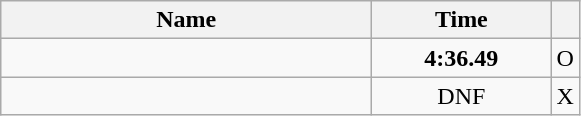<table class="wikitable" style="text-align:center;">
<tr>
<th style="width:15em">Name</th>
<th style="width:7em">Time</th>
<th></th>
</tr>
<tr>
<td align=left></td>
<td><strong>4:36.49</strong></td>
<td>O</td>
</tr>
<tr>
<td align=left></td>
<td>DNF</td>
<td>X</td>
</tr>
</table>
